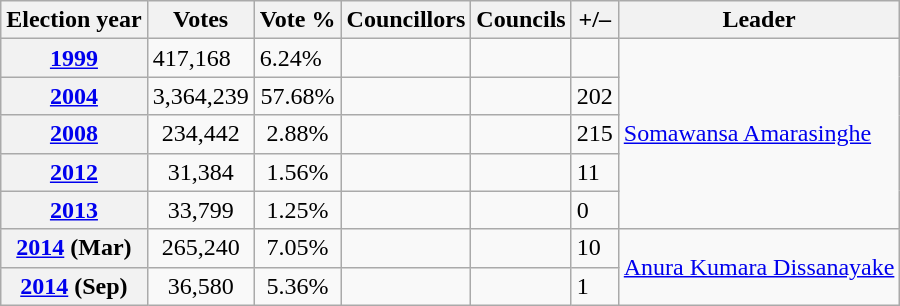<table class="sortable wikitable">
<tr>
<th>Election year</th>
<th>Votes</th>
<th>Vote %</th>
<th><strong>Councillors</strong></th>
<th><strong>Councils</strong></th>
<th>+/–</th>
<th>Leader</th>
</tr>
<tr>
<th><a href='#'>1999</a></th>
<td>417,168</td>
<td>6.24%</td>
<td></td>
<td></td>
<td></td>
<td rowspan="5"><a href='#'>Somawansa Amarasinghe</a></td>
</tr>
<tr>
<th><a href='#'>2004</a></th>
<td align="center">3,364,239</td>
<td align="center">57.68%</td>
<td></td>
<td></td>
<td> 202</td>
</tr>
<tr>
<th><a href='#'>2008</a></th>
<td align="center">234,442</td>
<td align="center">2.88%</td>
<td></td>
<td></td>
<td> 215</td>
</tr>
<tr>
<th><a href='#'>2012</a></th>
<td align="center">31,384</td>
<td align="center">1.56%</td>
<td></td>
<td></td>
<td> 11</td>
</tr>
<tr>
<th><a href='#'>2013</a></th>
<td align="center">33,799</td>
<td align="center">1.25%</td>
<td></td>
<td></td>
<td> 0</td>
</tr>
<tr>
<th><a href='#'>2014</a> (Mar)</th>
<td align="center">265,240</td>
<td align="center">7.05%</td>
<td></td>
<td></td>
<td> 10</td>
<td rowspan="2"><a href='#'>Anura Kumara Dissanayake</a></td>
</tr>
<tr>
<th><a href='#'>2014</a> (Sep)</th>
<td align="center">36,580</td>
<td align="center">5.36%</td>
<td></td>
<td></td>
<td> 1</td>
</tr>
</table>
